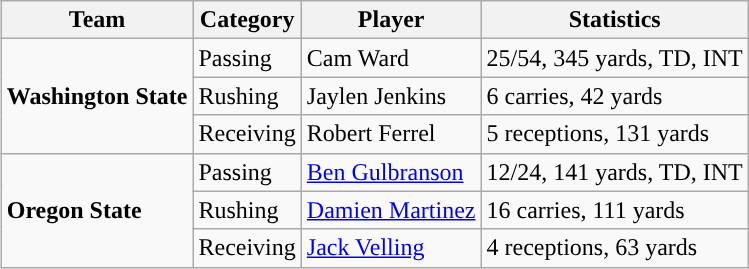<table class="wikitable" style="float: right;">
<tr>
<th>Team</th>
<th>Category</th>
<th>Player</th>
<th>Statistics</th>
</tr>
<tr>
<td rowspan=3><strong>Washington State</strong></td>
<td>Passing</td>
<td>Cam Ward</td>
<td>25/54, 345 yards, TD, INT</td>
</tr>
<tr>
<td>Rushing</td>
<td>Jaylen Jenkins</td>
<td>6 carries, 42 yards</td>
</tr>
<tr>
<td>Receiving</td>
<td>Robert Ferrel</td>
<td>5 receptions, 131 yards</td>
</tr>
<tr>
<td rowspan=3><strong>Oregon State</strong></td>
<td>Passing</td>
<td><a href='#'>Ben Gulbranson</a></td>
<td>12/24, 141 yards, TD, INT</td>
</tr>
<tr>
<td>Rushing</td>
<td><a href='#'>Damien Martinez</a></td>
<td>16 carries, 111 yards</td>
</tr>
<tr>
<td>Receiving</td>
<td><a href='#'>Jack Velling</a></td>
<td>4 receptions, 63 yards</td>
</tr>
</table>
